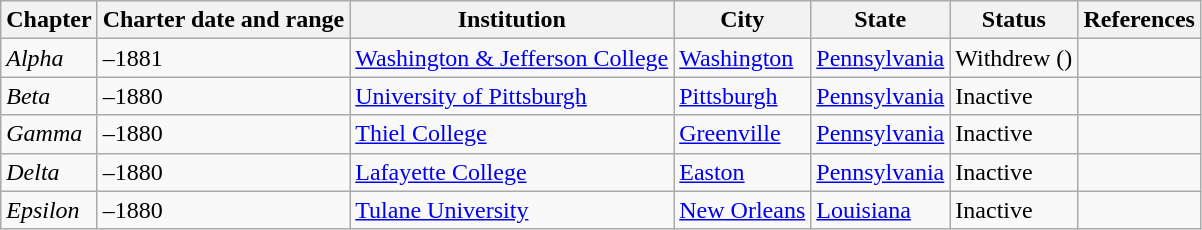<table class="sortable wikitable">
<tr>
<th>Chapter</th>
<th>Charter date and range</th>
<th>Institution</th>
<th>City</th>
<th>State</th>
<th>Status</th>
<th>References</th>
</tr>
<tr>
<td><em>Alpha</em></td>
<td>–1881</td>
<td><a href='#'>Washington & Jefferson College</a></td>
<td><a href='#'>Washington</a></td>
<td><a href='#'>Pennsylvania</a></td>
<td>Withdrew (<strong></strong>)</td>
<td></td>
</tr>
<tr>
<td><em>Beta</em></td>
<td>–1880</td>
<td><a href='#'>University of Pittsburgh</a></td>
<td><a href='#'>Pittsburgh</a></td>
<td><a href='#'>Pennsylvania</a></td>
<td>Inactive</td>
<td></td>
</tr>
<tr>
<td><em>Gamma</em></td>
<td>–1880</td>
<td><a href='#'>Thiel College</a></td>
<td><a href='#'>Greenville</a></td>
<td><a href='#'>Pennsylvania</a></td>
<td>Inactive</td>
<td></td>
</tr>
<tr>
<td><em>Delta</em></td>
<td>–1880</td>
<td><a href='#'>Lafayette College</a></td>
<td><a href='#'>Easton</a></td>
<td><a href='#'>Pennsylvania</a></td>
<td>Inactive</td>
<td></td>
</tr>
<tr>
<td><em>Epsilon</em></td>
<td>–1880</td>
<td><a href='#'>Tulane University</a></td>
<td><a href='#'>New Orleans</a></td>
<td><a href='#'>Louisiana</a></td>
<td>Inactive</td>
<td></td>
</tr>
</table>
